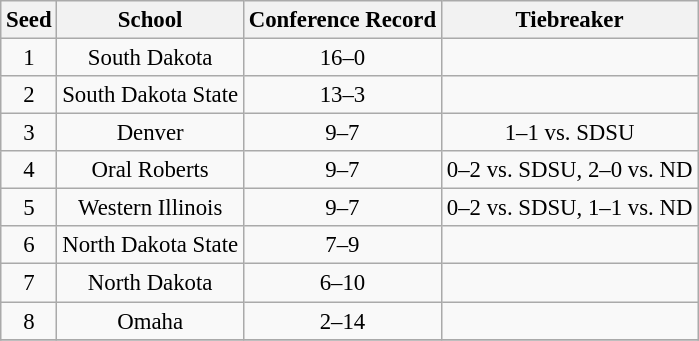<table class="wikitable" style="white-space:nowrap; font-size:95%;text-align:center">
<tr>
<th>Seed</th>
<th>School</th>
<th>Conference Record</th>
<th>Tiebreaker</th>
</tr>
<tr>
<td>1</td>
<td>South Dakota</td>
<td>16–0</td>
<td></td>
</tr>
<tr>
<td>2</td>
<td>South Dakota State</td>
<td>13–3</td>
<td></td>
</tr>
<tr>
<td>3</td>
<td>Denver</td>
<td>9–7</td>
<td>1–1 vs. SDSU</td>
</tr>
<tr>
<td>4</td>
<td>Oral Roberts</td>
<td>9–7</td>
<td>0–2 vs. SDSU, 2–0 vs. ND</td>
</tr>
<tr>
<td>5</td>
<td>Western Illinois</td>
<td>9–7</td>
<td>0–2 vs. SDSU, 1–1 vs. ND</td>
</tr>
<tr>
<td>6</td>
<td>North Dakota State</td>
<td>7–9</td>
<td></td>
</tr>
<tr>
<td>7</td>
<td>North Dakota</td>
<td>6–10</td>
<td></td>
</tr>
<tr>
<td>8</td>
<td>Omaha</td>
<td>2–14</td>
<td></td>
</tr>
<tr>
</tr>
</table>
